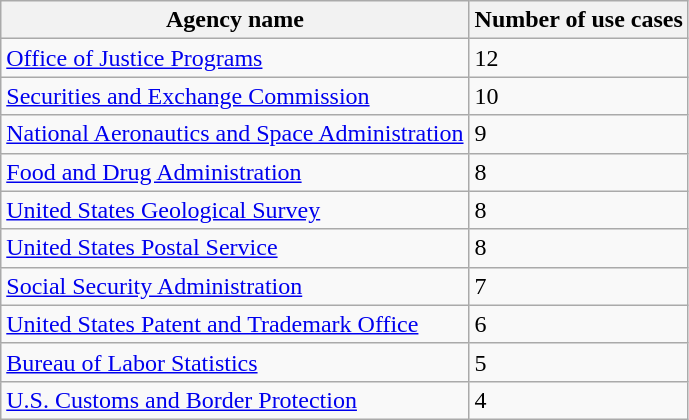<table class="wikitable sortable">
<tr>
<th>Agency name</th>
<th>Number of use cases</th>
</tr>
<tr>
<td><a href='#'>Office of Justice Programs</a></td>
<td>12</td>
</tr>
<tr>
<td><a href='#'>Securities and Exchange Commission</a></td>
<td>10</td>
</tr>
<tr>
<td><a href='#'>National Aeronautics and Space Administration</a></td>
<td>9</td>
</tr>
<tr>
<td><a href='#'>Food and Drug Administration</a></td>
<td>8</td>
</tr>
<tr>
<td><a href='#'>United States Geological Survey</a></td>
<td>8</td>
</tr>
<tr>
<td><a href='#'>United States Postal Service</a></td>
<td>8</td>
</tr>
<tr>
<td><a href='#'>Social Security Administration</a></td>
<td>7</td>
</tr>
<tr>
<td><a href='#'>United States Patent and Trademark Office</a></td>
<td>6</td>
</tr>
<tr>
<td><a href='#'>Bureau of Labor Statistics</a></td>
<td>5</td>
</tr>
<tr>
<td><a href='#'>U.S. Customs and Border Protection</a></td>
<td>4</td>
</tr>
</table>
